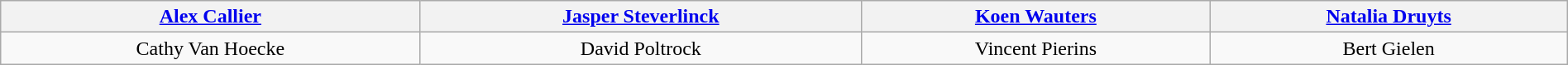<table class="wikitable" width="100%">
<tr>
<th colspan=1 align="center"!width="70"><a href='#'>Alex Callier</a></th>
<th colspan=1 align="center"!width="70"><a href='#'>Jasper Steverlinck</a></th>
<th colspan=1 align="center"!width="70"><a href='#'>Koen Wauters</a></th>
<th colspan=1 align="center"!width="70"><a href='#'>Natalia Druyts</a></th>
</tr>
<tr>
<td align="center">Cathy Van Hoecke</td>
<td align="center">David Poltrock</td>
<td align="center">Vincent Pierins</td>
<td align="center">Bert Gielen</td>
</tr>
</table>
